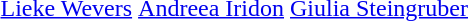<table>
<tr>
<td><strong></strong> <br> <a href='#'>Lieke Wevers</a></td>
<td><strong></strong> <br> <a href='#'>Andreea Iridon</a></td>
<td><strong></strong> <br> <a href='#'>Giulia Steingruber</a></td>
</tr>
</table>
